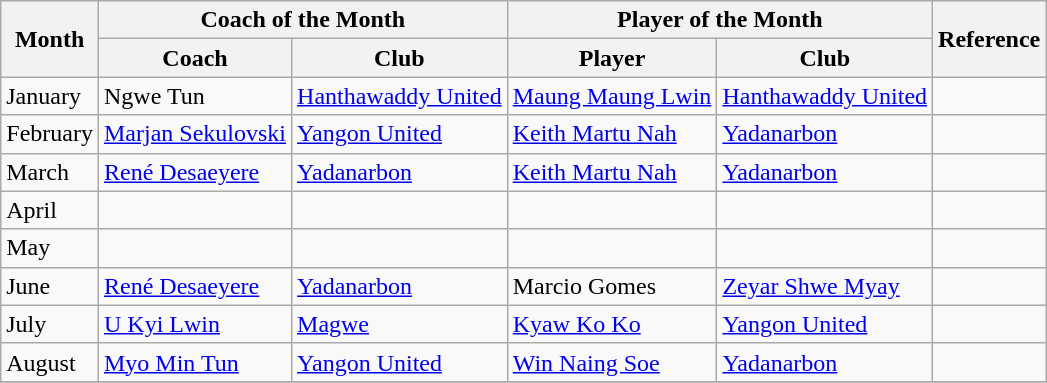<table class="wikitable">
<tr>
<th rowspan="2">Month</th>
<th colspan="2">Coach of the Month</th>
<th colspan="2">Player of the Month</th>
<th rowspan="2">Reference</th>
</tr>
<tr>
<th>Coach</th>
<th>Club</th>
<th>Player</th>
<th>Club</th>
</tr>
<tr>
<td>January</td>
<td>Ngwe Tun</td>
<td><a href='#'>Hanthawaddy United</a></td>
<td> <a href='#'>Maung Maung Lwin</a></td>
<td><a href='#'>Hanthawaddy United</a></td>
<td></td>
</tr>
<tr>
<td>February</td>
<td> <a href='#'>Marjan Sekulovski</a></td>
<td><a href='#'>Yangon United</a></td>
<td> <a href='#'>Keith Martu Nah</a></td>
<td><a href='#'>Yadanarbon</a></td>
<td></td>
</tr>
<tr>
<td>March</td>
<td> <a href='#'>René Desaeyere</a></td>
<td><a href='#'>Yadanarbon</a></td>
<td> <a href='#'>Keith Martu Nah</a></td>
<td><a href='#'>Yadanarbon</a></td>
<td></td>
</tr>
<tr>
<td>April</td>
<td></td>
<td></td>
<td></td>
<td></td>
<td></td>
</tr>
<tr>
<td>May</td>
<td></td>
<td></td>
<td></td>
<td></td>
<td></td>
</tr>
<tr>
<td>June</td>
<td> <a href='#'>René Desaeyere</a></td>
<td><a href='#'>Yadanarbon</a></td>
<td>Marcio Gomes</td>
<td><a href='#'>Zeyar Shwe Myay</a></td>
<td></td>
</tr>
<tr>
<td>July</td>
<td> <a href='#'>U Kyi Lwin</a></td>
<td><a href='#'>Magwe</a></td>
<td> <a href='#'>Kyaw Ko Ko</a></td>
<td><a href='#'>Yangon United</a></td>
<td></td>
</tr>
<tr>
<td>August</td>
<td> <a href='#'>Myo Min Tun</a></td>
<td><a href='#'>Yangon United</a></td>
<td> <a href='#'>Win Naing Soe</a></td>
<td><a href='#'>Yadanarbon</a></td>
<td></td>
</tr>
<tr>
</tr>
</table>
